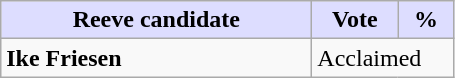<table class="wikitable">
<tr>
<th style="background:#ddf;" width="200px">Reeve candidate</th>
<th style="background:#ddf;" width="50px">Vote</th>
<th style="background:#ddf;" width="30px">%</th>
</tr>
<tr>
<td><strong>Ike Friesen</strong></td>
<td colspan="2">Acclaimed</td>
</tr>
</table>
